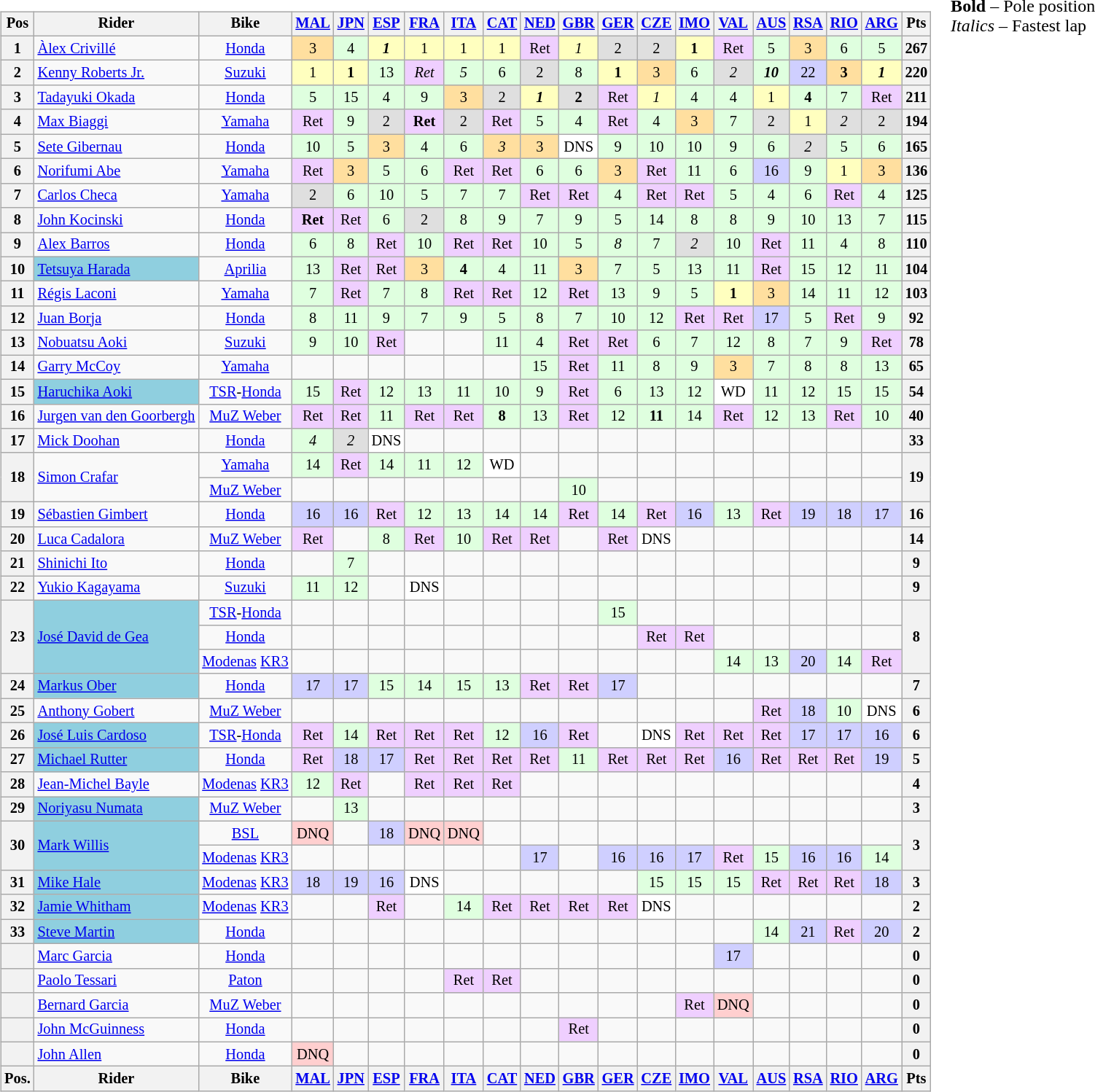<table>
<tr>
<td><br><table class="wikitable" style="font-size: 85%; text-align:center">
<tr valign="top">
<th valign="middle">Pos</th>
<th valign="middle">Rider</th>
<th valign="middle">Bike<br></th>
<th><a href='#'>MAL</a><br></th>
<th><a href='#'>JPN</a><br></th>
<th><a href='#'>ESP</a><br></th>
<th><a href='#'>FRA</a><br></th>
<th><a href='#'>ITA</a><br></th>
<th><a href='#'>CAT</a><br></th>
<th><a href='#'>NED</a><br></th>
<th><a href='#'>GBR</a><br></th>
<th><a href='#'>GER</a><br></th>
<th><a href='#'>CZE</a><br></th>
<th><a href='#'>IMO</a><br></th>
<th><a href='#'>VAL</a><br></th>
<th><a href='#'>AUS</a><br></th>
<th><a href='#'>RSA</a><br></th>
<th><a href='#'>RIO</a><br></th>
<th><a href='#'>ARG</a><br></th>
<th valign="middle">Pts</th>
</tr>
<tr>
<th>1</th>
<td align="left"> <a href='#'>Àlex Crivillé</a></td>
<td><a href='#'>Honda</a></td>
<td style="background:#ffdf9f;">3</td>
<td style="background:#dfffdf;">4</td>
<td style="background:#ffffbf;"><strong><em>1</em></strong></td>
<td style="background:#ffffbf;">1</td>
<td style="background:#ffffbf;">1</td>
<td style="background:#ffffbf;">1</td>
<td style="background:#efcfff;">Ret</td>
<td style="background:#ffffbf;"><em>1</em></td>
<td style="background:#dfdfdf;">2</td>
<td style="background:#dfdfdf;">2</td>
<td style="background:#ffffbf;"><strong>1</strong></td>
<td style="background:#efcfff;">Ret</td>
<td style="background:#dfffdf;">5</td>
<td style="background:#ffdf9f;">3</td>
<td style="background:#dfffdf;">6</td>
<td style="background:#dfffdf;">5</td>
<th>267</th>
</tr>
<tr>
<th>2</th>
<td align="left"> <a href='#'>Kenny Roberts Jr.</a></td>
<td><a href='#'>Suzuki</a></td>
<td style="background:#ffffbf;">1</td>
<td style="background:#ffffbf;"><strong>1</strong></td>
<td style="background:#dfffdf;">13</td>
<td style="background:#efcfff;"><em>Ret</em></td>
<td style="background:#dfffdf;"><em>5</em></td>
<td style="background:#dfffdf;">6</td>
<td style="background:#dfdfdf;">2</td>
<td style="background:#dfffdf;">8</td>
<td style="background:#ffffbf;"><strong>1</strong></td>
<td style="background:#ffdf9f;">3</td>
<td style="background:#dfffdf;">6</td>
<td style="background:#dfdfdf;"><em>2</em></td>
<td style="background:#dfffdf;"><strong><em>10</em></strong></td>
<td style="background:#cfcfff;">22</td>
<td style="background:#ffdf9f;"><strong>3</strong></td>
<td style="background:#ffffbf;"><strong><em>1</em></strong></td>
<th>220</th>
</tr>
<tr>
<th>3</th>
<td align="left"> <a href='#'>Tadayuki Okada</a></td>
<td><a href='#'>Honda</a></td>
<td style="background:#dfffdf;">5</td>
<td style="background:#dfffdf;">15</td>
<td style="background:#dfffdf;">4</td>
<td style="background:#dfffdf;">9</td>
<td style="background:#ffdf9f;">3</td>
<td style="background:#dfdfdf;">2</td>
<td style="background:#ffffbf;"><strong><em>1</em></strong></td>
<td style="background:#dfdfdf;"><strong>2</strong></td>
<td style="background:#efcfff;">Ret</td>
<td style="background:#ffffbf;"><em>1</em></td>
<td style="background:#dfffdf;">4</td>
<td style="background:#dfffdf;">4</td>
<td style="background:#ffffbf;">1</td>
<td style="background:#dfffdf;"><strong>4</strong></td>
<td style="background:#dfffdf;">7</td>
<td style="background:#efcfff;">Ret</td>
<th>211</th>
</tr>
<tr>
<th>4</th>
<td align="left"> <a href='#'>Max Biaggi</a></td>
<td><a href='#'>Yamaha</a></td>
<td style="background:#efcfff;">Ret</td>
<td style="background:#dfffdf;">9</td>
<td style="background:#dfdfdf;">2</td>
<td style="background:#efcfff;"><strong>Ret</strong></td>
<td style="background:#dfdfdf;">2</td>
<td style="background:#efcfff;">Ret</td>
<td style="background:#dfffdf;">5</td>
<td style="background:#dfffdf;">4</td>
<td style="background:#efcfff;">Ret</td>
<td style="background:#dfffdf;">4</td>
<td style="background:#ffdf9f;">3</td>
<td style="background:#dfffdf;">7</td>
<td style="background:#dfdfdf;">2</td>
<td style="background:#ffffbf;">1</td>
<td style="background:#dfdfdf;"><em>2</em></td>
<td style="background:#dfdfdf;">2</td>
<th>194</th>
</tr>
<tr>
<th>5</th>
<td align="left"> <a href='#'>Sete Gibernau</a></td>
<td><a href='#'>Honda</a></td>
<td style="background:#dfffdf;">10</td>
<td style="background:#dfffdf;">5</td>
<td style="background:#ffdf9f;">3</td>
<td style="background:#dfffdf;">4</td>
<td style="background:#dfffdf;">6</td>
<td style="background:#ffdf9f;"><em>3</em></td>
<td style="background:#ffdf9f;">3</td>
<td style="background:#ffffff;">DNS</td>
<td style="background:#dfffdf;">9</td>
<td style="background:#dfffdf;">10</td>
<td style="background:#dfffdf;">10</td>
<td style="background:#dfffdf;">9</td>
<td style="background:#dfffdf;">6</td>
<td style="background:#dfdfdf;"><em>2</em></td>
<td style="background:#dfffdf;">5</td>
<td style="background:#dfffdf;">6</td>
<th>165</th>
</tr>
<tr>
<th>6</th>
<td align="left"> <a href='#'>Norifumi Abe</a></td>
<td><a href='#'>Yamaha</a></td>
<td style="background:#efcfff;">Ret</td>
<td style="background:#ffdf9f;">3</td>
<td style="background:#dfffdf;">5</td>
<td style="background:#dfffdf;">6</td>
<td style="background:#efcfff;">Ret</td>
<td style="background:#efcfff;">Ret</td>
<td style="background:#dfffdf;">6</td>
<td style="background:#dfffdf;">6</td>
<td style="background:#ffdf9f;">3</td>
<td style="background:#efcfff;">Ret</td>
<td style="background:#dfffdf;">11</td>
<td style="background:#dfffdf;">6</td>
<td style="background:#cfcfff;">16</td>
<td style="background:#dfffdf;">9</td>
<td style="background:#ffffbf;">1</td>
<td style="background:#ffdf9f;">3</td>
<th>136</th>
</tr>
<tr>
<th>7</th>
<td align="left"> <a href='#'>Carlos Checa</a></td>
<td><a href='#'>Yamaha</a></td>
<td style="background:#dfdfdf;">2</td>
<td style="background:#dfffdf;">6</td>
<td style="background:#dfffdf;">10</td>
<td style="background:#dfffdf;">5</td>
<td style="background:#dfffdf;">7</td>
<td style="background:#dfffdf;">7</td>
<td style="background:#efcfff;">Ret</td>
<td style="background:#efcfff;">Ret</td>
<td style="background:#dfffdf;">4</td>
<td style="background:#efcfff;">Ret</td>
<td style="background:#efcfff;">Ret</td>
<td style="background:#dfffdf;">5</td>
<td style="background:#dfffdf;">4</td>
<td style="background:#dfffdf;">6</td>
<td style="background:#efcfff;">Ret</td>
<td style="background:#dfffdf;">4</td>
<th>125</th>
</tr>
<tr>
<th>8</th>
<td align="left"> <a href='#'>John Kocinski</a></td>
<td><a href='#'>Honda</a></td>
<td style="background:#efcfff;"><strong>Ret</strong></td>
<td style="background:#efcfff;">Ret</td>
<td style="background:#dfffdf;">6</td>
<td style="background:#dfdfdf;">2</td>
<td style="background:#dfffdf;">8</td>
<td style="background:#dfffdf;">9</td>
<td style="background:#dfffdf;">7</td>
<td style="background:#dfffdf;">9</td>
<td style="background:#dfffdf;">5</td>
<td style="background:#dfffdf;">14</td>
<td style="background:#dfffdf;">8</td>
<td style="background:#dfffdf;">8</td>
<td style="background:#dfffdf;">9</td>
<td style="background:#dfffdf;">10</td>
<td style="background:#dfffdf;">13</td>
<td style="background:#dfffdf;">7</td>
<th>115</th>
</tr>
<tr>
<th>9</th>
<td align="left"> <a href='#'>Alex Barros</a></td>
<td><a href='#'>Honda</a></td>
<td style="background:#dfffdf;">6</td>
<td style="background:#dfffdf;">8</td>
<td style="background:#efcfff;">Ret</td>
<td style="background:#dfffdf;">10</td>
<td style="background:#efcfff;">Ret</td>
<td style="background:#efcfff;">Ret</td>
<td style="background:#dfffdf;">10</td>
<td style="background:#dfffdf;">5</td>
<td style="background:#dfffdf;"><em>8</em></td>
<td style="background:#dfffdf;">7</td>
<td style="background:#dfdfdf;"><em>2</em></td>
<td style="background:#dfffdf;">10</td>
<td style="background:#efcfff;">Ret</td>
<td style="background:#dfffdf;">11</td>
<td style="background:#dfffdf;">4</td>
<td style="background:#dfffdf;">8</td>
<th>110</th>
</tr>
<tr>
<th>10</th>
<td style="background:#8fcfdf;" align="left"> <a href='#'>Tetsuya Harada</a></td>
<td><a href='#'>Aprilia</a></td>
<td style="background:#dfffdf;">13</td>
<td style="background:#efcfff;">Ret</td>
<td style="background:#efcfff;">Ret</td>
<td style="background:#ffdf9f;">3</td>
<td style="background:#dfffdf;"><strong>4</strong></td>
<td style="background:#dfffdf;">4</td>
<td style="background:#dfffdf;">11</td>
<td style="background:#ffdf9f;">3</td>
<td style="background:#dfffdf;">7</td>
<td style="background:#dfffdf;">5</td>
<td style="background:#dfffdf;">13</td>
<td style="background:#dfffdf;">11</td>
<td style="background:#efcfff;">Ret</td>
<td style="background:#dfffdf;">15</td>
<td style="background:#dfffdf;">12</td>
<td style="background:#dfffdf;">11</td>
<th>104</th>
</tr>
<tr>
<th>11</th>
<td align="left"> <a href='#'>Régis Laconi</a></td>
<td><a href='#'>Yamaha</a></td>
<td style="background:#dfffdf;">7</td>
<td style="background:#efcfff;">Ret</td>
<td style="background:#dfffdf;">7</td>
<td style="background:#dfffdf;">8</td>
<td style="background:#efcfff;">Ret</td>
<td style="background:#efcfff;">Ret</td>
<td style="background:#dfffdf;">12</td>
<td style="background:#efcfff;">Ret</td>
<td style="background:#dfffdf;">13</td>
<td style="background:#dfffdf;">9</td>
<td style="background:#dfffdf;">5</td>
<td style="background:#ffffbf;"><strong>1</strong></td>
<td style="background:#ffdf9f;">3</td>
<td style="background:#dfffdf;">14</td>
<td style="background:#dfffdf;">11</td>
<td style="background:#dfffdf;">12</td>
<th>103</th>
</tr>
<tr>
<th>12</th>
<td align="left"> <a href='#'>Juan Borja</a></td>
<td><a href='#'>Honda</a></td>
<td style="background:#dfffdf;">8</td>
<td style="background:#dfffdf;">11</td>
<td style="background:#dfffdf;">9</td>
<td style="background:#dfffdf;">7</td>
<td style="background:#dfffdf;">9</td>
<td style="background:#dfffdf;">5</td>
<td style="background:#dfffdf;">8</td>
<td style="background:#dfffdf;">7</td>
<td style="background:#dfffdf;">10</td>
<td style="background:#dfffdf;">12</td>
<td style="background:#efcfff;">Ret</td>
<td style="background:#efcfff;">Ret</td>
<td style="background:#cfcfff;">17</td>
<td style="background:#dfffdf;">5</td>
<td style="background:#efcfff;">Ret</td>
<td style="background:#dfffdf;">9</td>
<th>92</th>
</tr>
<tr>
<th>13</th>
<td align="left"> <a href='#'>Nobuatsu Aoki</a></td>
<td><a href='#'>Suzuki</a></td>
<td style="background:#dfffdf;">9</td>
<td style="background:#dfffdf;">10</td>
<td style="background:#efcfff;">Ret</td>
<td></td>
<td></td>
<td style="background:#dfffdf;">11</td>
<td style="background:#dfffdf;">4</td>
<td style="background:#efcfff;">Ret</td>
<td style="background:#efcfff;">Ret</td>
<td style="background:#dfffdf;">6</td>
<td style="background:#dfffdf;">7</td>
<td style="background:#dfffdf;">12</td>
<td style="background:#dfffdf;">8</td>
<td style="background:#dfffdf;">7</td>
<td style="background:#dfffdf;">9</td>
<td style="background:#efcfff;">Ret</td>
<th>78</th>
</tr>
<tr>
<th>14</th>
<td align="left"> <a href='#'>Garry McCoy</a></td>
<td><a href='#'>Yamaha</a></td>
<td></td>
<td></td>
<td></td>
<td></td>
<td></td>
<td></td>
<td style="background:#dfffdf;">15</td>
<td style="background:#efcfff;">Ret</td>
<td style="background:#dfffdf;">11</td>
<td style="background:#dfffdf;">8</td>
<td style="background:#dfffdf;">9</td>
<td style="background:#ffdf9f;">3</td>
<td style="background:#dfffdf;">7</td>
<td style="background:#dfffdf;">8</td>
<td style="background:#dfffdf;">8</td>
<td style="background:#dfffdf;">13</td>
<th>65</th>
</tr>
<tr>
<th>15</th>
<td style="background:#8fcfdf;" align="left"> <a href='#'>Haruchika Aoki</a></td>
<td><a href='#'>TSR</a>-<a href='#'>Honda</a></td>
<td style="background:#dfffdf;">15</td>
<td style="background:#efcfff;">Ret</td>
<td style="background:#dfffdf;">12</td>
<td style="background:#dfffdf;">13</td>
<td style="background:#dfffdf;">11</td>
<td style="background:#dfffdf;">10</td>
<td style="background:#dfffdf;">9</td>
<td style="background:#efcfff;">Ret</td>
<td style="background:#dfffdf;">6</td>
<td style="background:#dfffdf;">13</td>
<td style="background:#dfffdf;">12</td>
<td style="background:#ffffff;">WD</td>
<td style="background:#dfffdf;">11</td>
<td style="background:#dfffdf;">12</td>
<td style="background:#dfffdf;">15</td>
<td style="background:#dfffdf;">15</td>
<th>54</th>
</tr>
<tr>
<th>16</th>
<td align="left" nowrap> <a href='#'>Jurgen van den Goorbergh</a></td>
<td><a href='#'>MuZ Weber</a></td>
<td style="background:#efcfff;">Ret</td>
<td style="background:#efcfff;">Ret</td>
<td style="background:#dfffdf;">11</td>
<td style="background:#efcfff;">Ret</td>
<td style="background:#efcfff;">Ret</td>
<td style="background:#dfffdf;"><strong>8</strong></td>
<td style="background:#dfffdf;">13</td>
<td style="background:#efcfff;">Ret</td>
<td style="background:#dfffdf;">12</td>
<td style="background:#dfffdf;"><strong>11</strong></td>
<td style="background:#dfffdf;">14</td>
<td style="background:#efcfff;">Ret</td>
<td style="background:#dfffdf;">12</td>
<td style="background:#dfffdf;">13</td>
<td style="background:#efcfff;">Ret</td>
<td style="background:#dfffdf;">10</td>
<th>40</th>
</tr>
<tr>
<th>17</th>
<td align="left"> <a href='#'>Mick Doohan</a></td>
<td><a href='#'>Honda</a></td>
<td style="background:#dfffdf;"><em>4</em></td>
<td style="background:#dfdfdf;"><em>2</em></td>
<td style="background:#ffffff;">DNS</td>
<td></td>
<td></td>
<td></td>
<td></td>
<td></td>
<td></td>
<td></td>
<td></td>
<td></td>
<td></td>
<td></td>
<td></td>
<td></td>
<th>33</th>
</tr>
<tr>
<th rowspan=2>18</th>
<td rowspan=2 align="left"> <a href='#'>Simon Crafar</a></td>
<td><a href='#'>Yamaha</a></td>
<td style="background:#dfffdf;">14</td>
<td style="background:#efcfff;">Ret</td>
<td style="background:#dfffdf;">14</td>
<td style="background:#dfffdf;">11</td>
<td style="background:#dfffdf;">12</td>
<td style="background:#ffffff;">WD</td>
<td></td>
<td></td>
<td></td>
<td></td>
<td></td>
<td></td>
<td></td>
<td></td>
<td></td>
<td></td>
<th rowspan=2>19</th>
</tr>
<tr>
<td><a href='#'>MuZ Weber</a></td>
<td></td>
<td></td>
<td></td>
<td></td>
<td></td>
<td></td>
<td></td>
<td style="background:#dfffdf;">10</td>
<td></td>
<td></td>
<td></td>
<td></td>
<td></td>
<td></td>
<td></td>
<td></td>
</tr>
<tr>
<th>19</th>
<td align="left"> <a href='#'>Sébastien Gimbert</a></td>
<td><a href='#'>Honda</a></td>
<td style="background:#cfcfff;">16</td>
<td style="background:#cfcfff;">16</td>
<td style="background:#efcfff;">Ret</td>
<td style="background:#dfffdf;">12</td>
<td style="background:#dfffdf;">13</td>
<td style="background:#dfffdf;">14</td>
<td style="background:#dfffdf;">14</td>
<td style="background:#efcfff;">Ret</td>
<td style="background:#dfffdf;">14</td>
<td style="background:#efcfff;">Ret</td>
<td style="background:#cfcfff;">16</td>
<td style="background:#dfffdf;">13</td>
<td style="background:#efcfff;">Ret</td>
<td style="background:#cfcfff;">19</td>
<td style="background:#cfcfff;">18</td>
<td style="background:#cfcfff;">17</td>
<th>16</th>
</tr>
<tr>
<th>20</th>
<td align="left"> <a href='#'>Luca Cadalora</a></td>
<td><a href='#'>MuZ Weber</a></td>
<td style="background:#efcfff;">Ret</td>
<td></td>
<td style="background:#dfffdf;">8</td>
<td style="background:#efcfff;">Ret</td>
<td style="background:#dfffdf;">10</td>
<td style="background:#efcfff;">Ret</td>
<td style="background:#efcfff;">Ret</td>
<td></td>
<td style="background:#efcfff;">Ret</td>
<td style="background:#ffffff;">DNS</td>
<td></td>
<td></td>
<td></td>
<td></td>
<td></td>
<td></td>
<th>14</th>
</tr>
<tr>
<th>21</th>
<td align="left"> <a href='#'>Shinichi Ito</a></td>
<td><a href='#'>Honda</a></td>
<td></td>
<td style="background:#dfffdf;">7</td>
<td></td>
<td></td>
<td></td>
<td></td>
<td></td>
<td></td>
<td></td>
<td></td>
<td></td>
<td></td>
<td></td>
<td></td>
<td></td>
<td></td>
<th>9</th>
</tr>
<tr>
<th>22</th>
<td align="left"> <a href='#'>Yukio Kagayama</a></td>
<td><a href='#'>Suzuki</a></td>
<td style="background:#dfffdf;">11</td>
<td style="background:#dfffdf;">12</td>
<td></td>
<td style="background:#ffffff;">DNS</td>
<td></td>
<td></td>
<td></td>
<td></td>
<td></td>
<td></td>
<td></td>
<td></td>
<td></td>
<td></td>
<td></td>
<td></td>
<th>9</th>
</tr>
<tr>
<th rowspan=3>23</th>
<td style="background:#8fcfdf;" rowspan=3 align="left"> <a href='#'>José David de Gea</a></td>
<td><a href='#'>TSR</a>-<a href='#'>Honda</a></td>
<td></td>
<td></td>
<td></td>
<td></td>
<td></td>
<td></td>
<td></td>
<td></td>
<td style="background:#dfffdf;">15</td>
<td></td>
<td></td>
<td></td>
<td></td>
<td></td>
<td></td>
<td></td>
<th rowspan=3>8</th>
</tr>
<tr>
<td><a href='#'>Honda</a></td>
<td></td>
<td></td>
<td></td>
<td></td>
<td></td>
<td></td>
<td></td>
<td></td>
<td></td>
<td style="background:#efcfff;">Ret</td>
<td style="background:#efcfff;">Ret</td>
<td></td>
<td></td>
<td></td>
<td></td>
<td></td>
</tr>
<tr>
<td nowrap><a href='#'>Modenas</a> <a href='#'>KR3</a></td>
<td></td>
<td></td>
<td></td>
<td></td>
<td></td>
<td></td>
<td></td>
<td></td>
<td></td>
<td></td>
<td></td>
<td style="background:#dfffdf;">14</td>
<td style="background:#dfffdf;">13</td>
<td style="background:#cfcfff;">20</td>
<td style="background:#dfffdf;">14</td>
<td style="background:#efcfff;">Ret</td>
</tr>
<tr>
<th>24</th>
<td style="background:#8fcfdf;" align="left"> <a href='#'>Markus Ober</a></td>
<td><a href='#'>Honda</a></td>
<td style="background:#cfcfff;">17</td>
<td style="background:#cfcfff;">17</td>
<td style="background:#dfffdf;">15</td>
<td style="background:#dfffdf;">14</td>
<td style="background:#dfffdf;">15</td>
<td style="background:#dfffdf;">13</td>
<td style="background:#efcfff;">Ret</td>
<td style="background:#efcfff;">Ret</td>
<td style="background:#cfcfff;">17</td>
<td></td>
<td></td>
<td></td>
<td></td>
<td></td>
<td></td>
<td></td>
<th>7</th>
</tr>
<tr>
<th>25</th>
<td align="left"> <a href='#'>Anthony Gobert</a></td>
<td><a href='#'>MuZ Weber</a></td>
<td></td>
<td></td>
<td></td>
<td></td>
<td></td>
<td></td>
<td></td>
<td></td>
<td></td>
<td></td>
<td></td>
<td></td>
<td style="background:#efcfff;">Ret</td>
<td style="background:#cfcfff;">18</td>
<td style="background:#dfffdf;">10</td>
<td style="background:#ffffff;">DNS</td>
<th>6</th>
</tr>
<tr>
<th>26</th>
<td style="background:#8fcfdf;" align="left"> <a href='#'>José Luis Cardoso</a></td>
<td><a href='#'>TSR</a>-<a href='#'>Honda</a></td>
<td style="background:#efcfff;">Ret</td>
<td style="background:#dfffdf;">14</td>
<td style="background:#efcfff;">Ret</td>
<td style="background:#efcfff;">Ret</td>
<td style="background:#efcfff;">Ret</td>
<td style="background:#dfffdf;">12</td>
<td style="background:#cfcfff;">16</td>
<td style="background:#efcfff;">Ret</td>
<td></td>
<td style="background:#ffffff;">DNS</td>
<td style="background:#efcfff;">Ret</td>
<td style="background:#efcfff;">Ret</td>
<td style="background:#efcfff;">Ret</td>
<td style="background:#cfcfff;">17</td>
<td style="background:#cfcfff;">17</td>
<td style="background:#cfcfff;">16</td>
<th>6</th>
</tr>
<tr>
<th>27</th>
<td style="background:#8fcfdf;" align="left"> <a href='#'>Michael Rutter</a></td>
<td><a href='#'>Honda</a></td>
<td style="background:#efcfff;">Ret</td>
<td style="background:#cfcfff;">18</td>
<td style="background:#cfcfff;">17</td>
<td style="background:#efcfff;">Ret</td>
<td style="background:#efcfff;">Ret</td>
<td style="background:#efcfff;">Ret</td>
<td style="background:#efcfff;">Ret</td>
<td style="background:#dfffdf;">11</td>
<td style="background:#efcfff;">Ret</td>
<td style="background:#efcfff;">Ret</td>
<td style="background:#efcfff;">Ret</td>
<td style="background:#cfcfff;">16</td>
<td style="background:#efcfff;">Ret</td>
<td style="background:#efcfff;">Ret</td>
<td style="background:#efcfff;">Ret</td>
<td style="background:#cfcfff;">19</td>
<th>5</th>
</tr>
<tr>
<th>28</th>
<td align="left"> <a href='#'>Jean-Michel Bayle</a></td>
<td><a href='#'>Modenas</a> <a href='#'>KR3</a></td>
<td style="background:#dfffdf;">12</td>
<td style="background:#efcfff;">Ret</td>
<td></td>
<td style="background:#efcfff;">Ret</td>
<td style="background:#efcfff;">Ret</td>
<td style="background:#efcfff;">Ret</td>
<td></td>
<td></td>
<td></td>
<td></td>
<td></td>
<td></td>
<td></td>
<td></td>
<td></td>
<td></td>
<th>4</th>
</tr>
<tr>
<th>29</th>
<td style="background:#8fcfdf;" align="left"> <a href='#'>Noriyasu Numata</a></td>
<td><a href='#'>MuZ Weber</a></td>
<td></td>
<td style="background:#dfffdf;">13</td>
<td></td>
<td></td>
<td></td>
<td></td>
<td></td>
<td></td>
<td></td>
<td></td>
<td></td>
<td></td>
<td></td>
<td></td>
<td></td>
<td></td>
<th>3</th>
</tr>
<tr>
<th rowspan=2>30</th>
<td style="background:#8fcfdf;" rowspan=2 align="left"> <a href='#'>Mark Willis</a></td>
<td><a href='#'>BSL</a></td>
<td style="background:#ffcfcf;">DNQ</td>
<td></td>
<td style="background:#cfcfff;">18</td>
<td style="background:#ffcfcf;">DNQ</td>
<td style="background:#ffcfcf;">DNQ</td>
<td></td>
<td></td>
<td></td>
<td></td>
<td></td>
<td></td>
<td></td>
<td></td>
<td></td>
<td></td>
<td></td>
<th rowspan=2>3</th>
</tr>
<tr>
<td><a href='#'>Modenas</a> <a href='#'>KR3</a></td>
<td></td>
<td></td>
<td></td>
<td></td>
<td></td>
<td></td>
<td style="background:#cfcfff;">17</td>
<td></td>
<td style="background:#cfcfff;">16</td>
<td style="background:#cfcfff;">16</td>
<td style="background:#cfcfff;">17</td>
<td style="background:#efcfff;">Ret</td>
<td style="background:#dfffdf;">15</td>
<td style="background:#cfcfff;">16</td>
<td style="background:#cfcfff;">16</td>
<td style="background:#dfffdf;">14</td>
</tr>
<tr>
<th>31</th>
<td style="background:#8fcfdf;" align="left"> <a href='#'>Mike Hale</a></td>
<td><a href='#'>Modenas</a> <a href='#'>KR3</a></td>
<td style="background:#cfcfff;">18</td>
<td style="background:#cfcfff;">19</td>
<td style="background:#cfcfff;">16</td>
<td style="background:#ffffff;">DNS</td>
<td></td>
<td></td>
<td></td>
<td></td>
<td></td>
<td style="background:#dfffdf;">15</td>
<td style="background:#dfffdf;">15</td>
<td style="background:#dfffdf;">15</td>
<td style="background:#efcfff;">Ret</td>
<td style="background:#efcfff;">Ret</td>
<td style="background:#efcfff;">Ret</td>
<td style="background:#cfcfff;">18</td>
<th>3</th>
</tr>
<tr>
<th>32</th>
<td style="background:#8fcfdf;" align="left"> <a href='#'>Jamie Whitham</a></td>
<td><a href='#'>Modenas</a> <a href='#'>KR3</a></td>
<td></td>
<td></td>
<td style="background:#efcfff;">Ret</td>
<td></td>
<td style="background:#dfffdf;">14</td>
<td style="background:#efcfff;">Ret</td>
<td style="background:#efcfff;">Ret</td>
<td style="background:#efcfff;">Ret</td>
<td style="background:#efcfff;">Ret</td>
<td style="background:#ffffff;">DNS</td>
<td></td>
<td></td>
<td></td>
<td></td>
<td></td>
<td></td>
<th>2</th>
</tr>
<tr>
<th>33</th>
<td style="background:#8fcfdf;" align="left"> <a href='#'>Steve Martin</a></td>
<td><a href='#'>Honda</a></td>
<td></td>
<td></td>
<td></td>
<td></td>
<td></td>
<td></td>
<td></td>
<td></td>
<td></td>
<td></td>
<td></td>
<td></td>
<td style="background:#dfffdf;">14</td>
<td style="background:#cfcfff;">21</td>
<td style="background:#efcfff;">Ret</td>
<td style="background:#cfcfff;">20</td>
<th>2</th>
</tr>
<tr>
<th></th>
<td align="left"> <a href='#'>Marc Garcia</a></td>
<td><a href='#'>Honda</a></td>
<td></td>
<td></td>
<td></td>
<td></td>
<td></td>
<td></td>
<td></td>
<td></td>
<td></td>
<td></td>
<td></td>
<td style="background:#cfcfff;">17</td>
<td></td>
<td></td>
<td></td>
<td></td>
<th>0</th>
</tr>
<tr>
<th></th>
<td align="left"> <a href='#'>Paolo Tessari</a></td>
<td><a href='#'>Paton</a></td>
<td></td>
<td></td>
<td></td>
<td></td>
<td style="background:#efcfff;">Ret</td>
<td style="background:#efcfff;">Ret</td>
<td></td>
<td></td>
<td></td>
<td></td>
<td></td>
<td></td>
<td></td>
<td></td>
<td></td>
<td></td>
<th>0</th>
</tr>
<tr>
<th></th>
<td align="left"> <a href='#'>Bernard Garcia</a></td>
<td><a href='#'>MuZ Weber</a></td>
<td></td>
<td></td>
<td></td>
<td></td>
<td></td>
<td></td>
<td></td>
<td></td>
<td></td>
<td></td>
<td style="background:#efcfff;">Ret</td>
<td style="background:#ffcfcf;">DNQ</td>
<td></td>
<td></td>
<td></td>
<td></td>
<th>0</th>
</tr>
<tr>
<th></th>
<td align="left"> <a href='#'>John McGuinness</a></td>
<td><a href='#'>Honda</a></td>
<td></td>
<td></td>
<td></td>
<td></td>
<td></td>
<td></td>
<td></td>
<td style="background:#efcfff;">Ret</td>
<td></td>
<td></td>
<td></td>
<td></td>
<td></td>
<td></td>
<td></td>
<td></td>
<th>0</th>
</tr>
<tr>
<th></th>
<td align="left"> <a href='#'>John Allen</a></td>
<td><a href='#'>Honda</a></td>
<td style="background:#ffcfcf;">DNQ</td>
<td></td>
<td></td>
<td></td>
<td></td>
<td></td>
<td></td>
<td></td>
<td></td>
<td></td>
<td></td>
<td></td>
<td></td>
<td></td>
<td></td>
<td></td>
<th>0</th>
</tr>
<tr valign="top">
<th valign="middle">Pos.</th>
<th valign="middle">Rider</th>
<th valign="middle">Bike<br></th>
<th><a href='#'>MAL</a><br></th>
<th><a href='#'>JPN</a><br></th>
<th><a href='#'>ESP</a><br></th>
<th><a href='#'>FRA</a><br></th>
<th><a href='#'>ITA</a><br></th>
<th><a href='#'>CAT</a><br></th>
<th><a href='#'>NED</a><br></th>
<th><a href='#'>GBR</a><br></th>
<th><a href='#'>GER</a><br></th>
<th><a href='#'>CZE</a><br></th>
<th><a href='#'>IMO</a><br></th>
<th><a href='#'>VAL</a><br></th>
<th><a href='#'>AUS</a><br></th>
<th><a href='#'>RSA</a><br></th>
<th><a href='#'>RIO</a><br></th>
<th><a href='#'>ARG</a><br></th>
<th valign="middle">Pts</th>
</tr>
</table>
</td>
<td valign="top"><br>
<span><strong>Bold</strong> – Pole position<br><em>Italics</em> – Fastest lap</span></td>
</tr>
</table>
